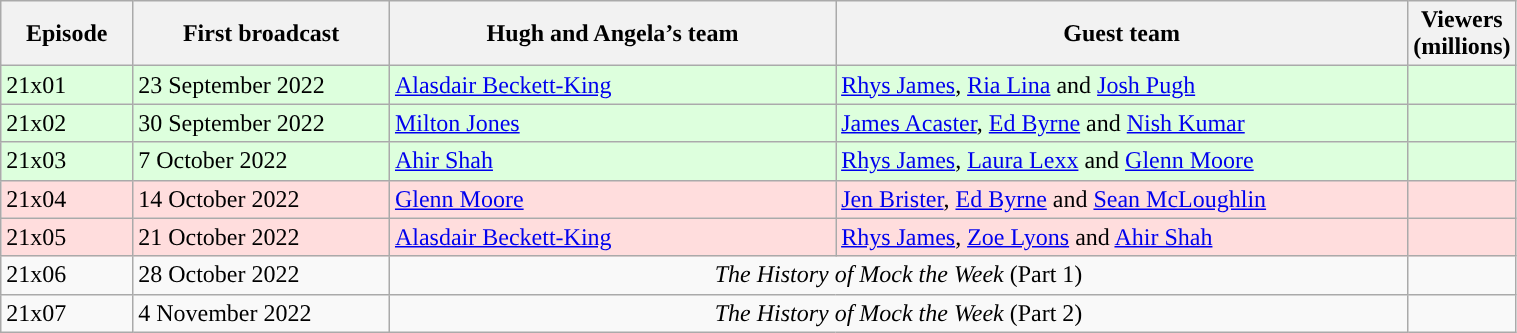<table class="wikitable" style="width:80%;">
<tr>
<th style="width:9%;">Episode</th>
<th style="width:18%;">First broadcast</th>
<th style="width:32%;">Hugh and Angela’s team</th>
<th style="width:41%;">Guest team</th>
<th style="width:41%;">Viewers<br>(millions)</th>
</tr>
<tr style="background:#dfd;">
<td>21x01</td>
<td>23 September 2022</td>
<td><a href='#'>Alasdair Beckett-King</a></td>
<td><a href='#'>Rhys James</a>, <a href='#'>Ria Lina</a> and <a href='#'>Josh Pugh</a></td>
<td></td>
</tr>
<tr style="background:#dfd;">
<td>21x02</td>
<td>30 September 2022</td>
<td><a href='#'>Milton Jones</a></td>
<td><a href='#'>James Acaster</a>, <a href='#'>Ed Byrne</a> and <a href='#'>Nish Kumar</a></td>
<td></td>
</tr>
<tr style="background:#dfd">
<td>21x03</td>
<td>7 October 2022</td>
<td><a href='#'>Ahir Shah</a></td>
<td><a href='#'>Rhys James</a>, <a href='#'>Laura Lexx</a> and <a href='#'>Glenn Moore</a></td>
<td></td>
</tr>
<tr style="background:#fdd;">
<td>21x04</td>
<td>14 October 2022</td>
<td><a href='#'>Glenn Moore</a></td>
<td><a href='#'>Jen Brister</a>, <a href='#'>Ed Byrne</a> and <a href='#'>Sean McLoughlin</a></td>
<td></td>
</tr>
<tr style="background:#fdd;">
<td>21x05</td>
<td>21 October 2022</td>
<td><a href='#'>Alasdair Beckett-King</a></td>
<td><a href='#'>Rhys James</a>, <a href='#'>Zoe Lyons</a> and <a href='#'>Ahir Shah</a></td>
<td></td>
</tr>
<tr>
<td>21x06</td>
<td>28 October 2022</td>
<td colspan="2" style="text-align:center;"><em>The History of Mock the Week</em> (Part 1)</td>
<td></td>
</tr>
<tr>
<td>21x07</td>
<td>4 November 2022</td>
<td colspan="2" style="text-align:center;"><em>The History of Mock the Week</em> (Part 2)</td>
<td></td>
</tr>
</table>
